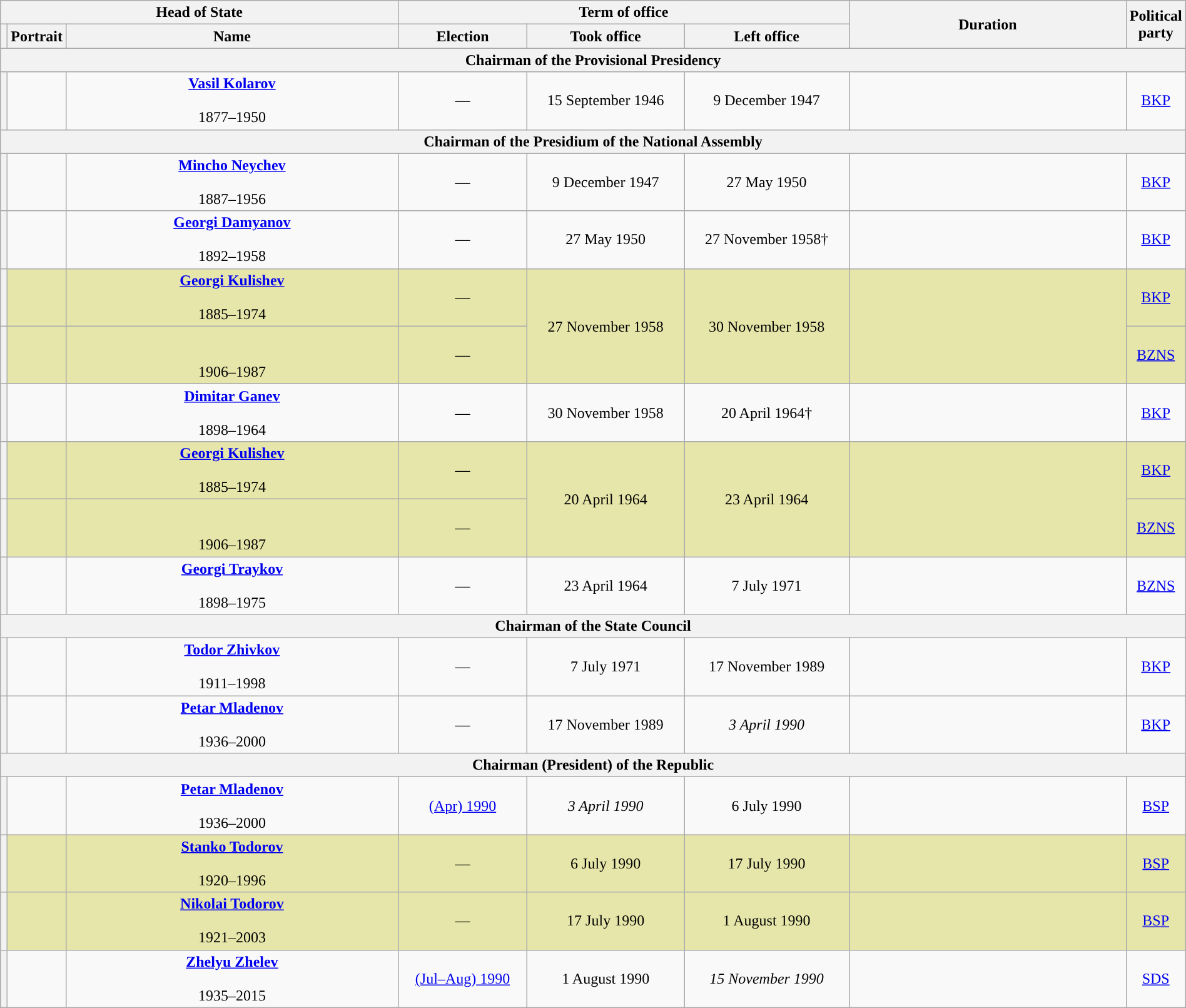<table class="wikitable" style="text-align:center; width:100%">
<tr>
<th width=35% colspan=3>Head of State</th>
<th width=40% colspan=3>Term of office</th>
<th width=25% rowspan=2>Duration</th>
<th width=25% rowspan=2>Political party</th>
</tr>
<tr>
<th></th>
<th>Portrait</th>
<th width=30%>Name<br></th>
<th>Election</th>
<th>Took office</th>
<th>Left office</th>
</tr>
<tr>
<th colspan=8>Chairman of the Provisional Presidency</th>
</tr>
<tr>
<th style="background:"></th>
<td></td>
<td><strong><a href='#'>Vasil Kolarov</a></strong><br><br>1877–1950<br></td>
<td>—</td>
<td>15 September 1946</td>
<td>9 December 1947</td>
<td></td>
<td><a href='#'>BKP</a></td>
</tr>
<tr>
<th colspan=8>Chairman of the Presidium of the National Assembly</th>
</tr>
<tr>
<th style="background:"></th>
<td></td>
<td><strong><a href='#'>Mincho Neychev</a></strong><br><br>1887–1956<br></td>
<td>—</td>
<td>9 December 1947</td>
<td>27 May 1950</td>
<td></td>
<td><a href='#'>BKP</a></td>
</tr>
<tr>
<th style="background:"></th>
<td></td>
<td><strong><a href='#'>Georgi Damyanov</a></strong><br><br>1892–1958<br></td>
<td>—</td>
<td>27 May 1950</td>
<td>27 November 1958†</td>
<td></td>
<td><a href='#'>BKP</a></td>
</tr>
<tr style="background:#e6e6aa;">
<th style="background:"></th>
<td></td>
<td><strong><a href='#'>Georgi Kulishev</a></strong><br><br>1885–1974<br></td>
<td>—</td>
<td rowspan=2>27 November 1958</td>
<td rowspan=2>30 November 1958</td>
<td rowspan=2></td>
<td><a href='#'>BKP</a></td>
</tr>
<tr style="background:#e6e6aa;">
<th style="background:"></th>
<td></td>
<td><strong></strong><br><br>1906–1987<br></td>
<td>—</td>
<td><a href='#'>BZNS</a></td>
</tr>
<tr>
<th style="background:"></th>
<td></td>
<td><strong><a href='#'>Dimitar Ganev</a></strong><br><br>1898–1964<br></td>
<td>—</td>
<td>30 November 1958</td>
<td>20 April 1964†</td>
<td></td>
<td><a href='#'>BKP</a></td>
</tr>
<tr style="background:#e6e6aa;">
<th style="background:"></th>
<td></td>
<td><strong><a href='#'>Georgi Kulishev</a></strong><br><br>1885–1974<br></td>
<td>—</td>
<td rowspan=2>20 April 1964</td>
<td rowspan=2>23 April 1964</td>
<td rowspan=2></td>
<td><a href='#'>BKP</a></td>
</tr>
<tr style="background:#e6e6aa;">
<th style="background:"></th>
<td></td>
<td><strong></strong><br><br>1906–1987<br></td>
<td>—</td>
<td><a href='#'>BZNS</a></td>
</tr>
<tr>
<th style="background:"></th>
<td></td>
<td><strong><a href='#'>Georgi Traykov</a></strong><br><br>1898–1975<br></td>
<td>—</td>
<td>23 April 1964</td>
<td>7 July 1971</td>
<td></td>
<td><a href='#'>BZNS</a></td>
</tr>
<tr>
<th colspan=8>Chairman of the State Council</th>
</tr>
<tr>
<th style="background:"></th>
<td></td>
<td><strong><a href='#'>Todor Zhivkov</a></strong><br><br>1911–1998<br></td>
<td>—</td>
<td>7 July 1971</td>
<td>17 November 1989</td>
<td></td>
<td><a href='#'>BKP</a></td>
</tr>
<tr>
<th style="background:"></th>
<td></td>
<td><strong><a href='#'>Petar Mladenov</a></strong><br><br>1936–2000<br></td>
<td>—</td>
<td>17 November 1989</td>
<td><em>3 April 1990</em></td>
<td></td>
<td><a href='#'>BKP</a></td>
</tr>
<tr>
<th colspan=8>Chairman (President) of the Republic</th>
</tr>
<tr>
<th style="background:"></th>
<td></td>
<td><strong><a href='#'>Petar Mladenov</a></strong><br><br>1936–2000<br></td>
<td><a href='#'>(Apr) 1990</a></td>
<td><em>3 April 1990</em></td>
<td>6 July 1990</td>
<td></td>
<td><a href='#'>BSP</a></td>
</tr>
<tr style="background:#e6e6aa;">
<th style="background:"></th>
<td></td>
<td><strong><a href='#'>Stanko Todorov</a></strong><br><br>1920–1996<br></td>
<td>—</td>
<td>6 July 1990</td>
<td>17 July 1990</td>
<td></td>
<td><a href='#'>BSP</a></td>
</tr>
<tr style="background:#e6e6aa;">
<th style="background:"></th>
<td></td>
<td><strong><a href='#'>Nikolai Todorov</a></strong><br><br>1921–2003<br></td>
<td>—</td>
<td>17 July 1990</td>
<td>1 August 1990</td>
<td></td>
<td><a href='#'>BSP</a></td>
</tr>
<tr>
<th style="background:"></th>
<td></td>
<td><strong><a href='#'>Zhelyu Zhelev</a></strong><br><br>1935–2015<br></td>
<td><a href='#'>(Jul–Aug) 1990</a></td>
<td>1 August 1990</td>
<td><em>15 November 1990</em></td>
<td></td>
<td><a href='#'>SDS</a></td>
</tr>
</table>
